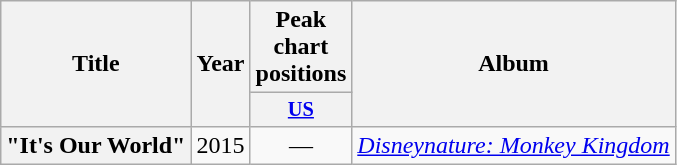<table class="wikitable plainrowheaders" style="text-align:center;">
<tr>
<th scope="col" rowspan="2">Title</th>
<th scope="col" rowspan="2">Year</th>
<th scope="col">Peak chart positions</th>
<th scope="col" rowspan="2">Album</th>
</tr>
<tr>
<th scope="col" style="width:3em;font-size:85%;"><a href='#'>US</a></th>
</tr>
<tr>
<th scope="row">"It's Our World"</th>
<td>2015</td>
<td>—</td>
<td><em><a href='#'>Disneynature: Monkey Kingdom</a></em></td>
</tr>
</table>
